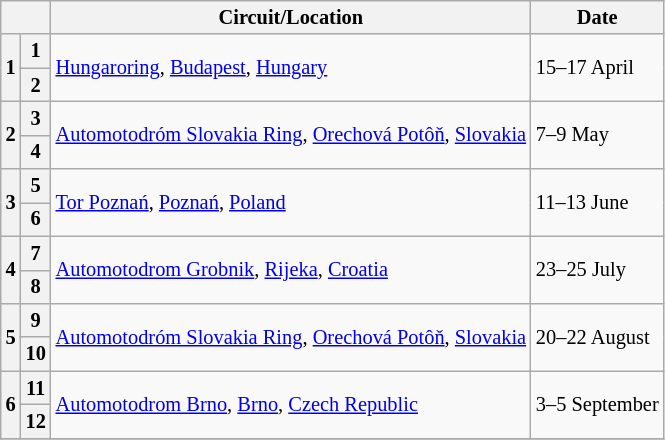<table class="wikitable" style="font-size: 85%;">
<tr>
<th colspan="2"></th>
<th>Circuit/Location</th>
<th>Date</th>
</tr>
<tr>
<th rowspan=2>1</th>
<th>1</th>
<td rowspan=2> <a href='#'>Hungaroring</a>, <a href='#'>Budapest</a>, <a href='#'>Hungary</a></td>
<td rowspan=2>15–17 April</td>
</tr>
<tr>
<th>2</th>
</tr>
<tr>
<th rowspan=2>2</th>
<th>3</th>
<td rowspan=2> <a href='#'>Automotodróm Slovakia Ring</a>, <a href='#'>Orechová Potôň</a>, <a href='#'>Slovakia</a></td>
<td rowspan=2>7–9 May</td>
</tr>
<tr>
<th>4</th>
</tr>
<tr>
<th rowspan=2>3</th>
<th>5</th>
<td rowspan=2> <a href='#'>Tor Poznań</a>, <a href='#'>Poznań</a>, <a href='#'>Poland</a></td>
<td rowspan=2>11–13 June</td>
</tr>
<tr>
<th>6</th>
</tr>
<tr>
<th rowspan=2>4</th>
<th>7</th>
<td rowspan=2> <a href='#'>Automotodrom Grobnik</a>, <a href='#'>Rijeka</a>, <a href='#'>Croatia</a></td>
<td rowspan=2>23–25 July</td>
</tr>
<tr>
<th>8</th>
</tr>
<tr>
<th rowspan=2>5</th>
<th>9</th>
<td rowspan=2> <a href='#'>Automotodróm Slovakia Ring</a>, <a href='#'>Orechová Potôň</a>, <a href='#'>Slovakia</a></td>
<td rowspan=2>20–22 August</td>
</tr>
<tr>
<th>10</th>
</tr>
<tr>
<th rowspan=2>6</th>
<th>11</th>
<td rowspan=2> <a href='#'>Automotodrom Brno</a>, <a href='#'>Brno</a>, <a href='#'>Czech Republic</a></td>
<td rowspan=2>3–5 September</td>
</tr>
<tr>
<th>12</th>
</tr>
<tr>
</tr>
</table>
